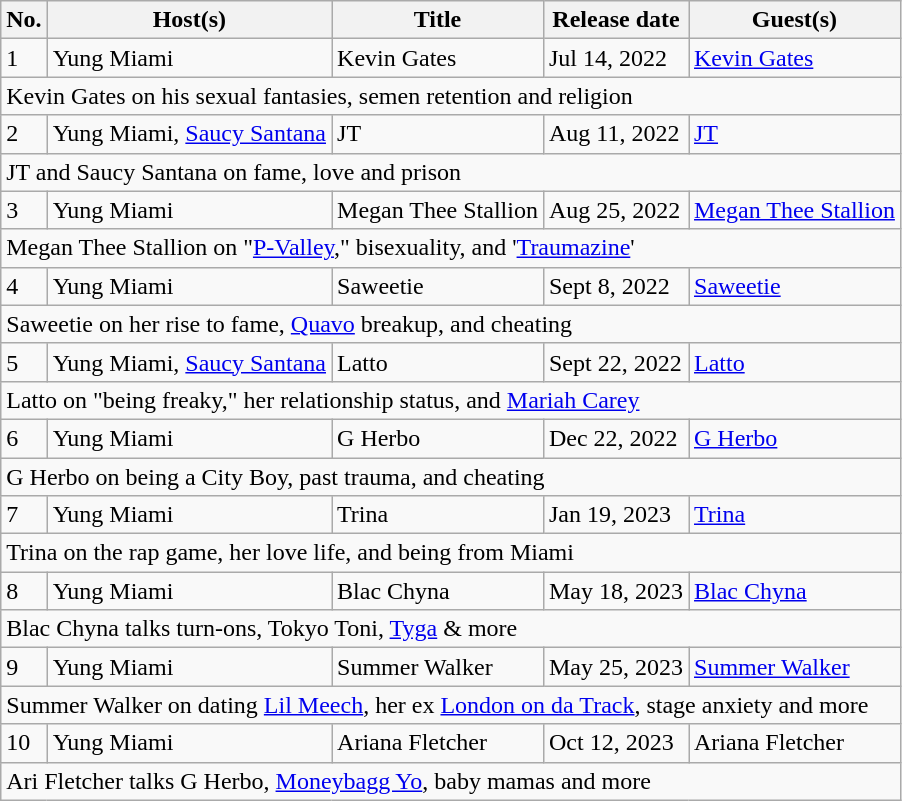<table class="wikitable">
<tr>
<th>No.</th>
<th>Host(s)</th>
<th>Title</th>
<th>Release date</th>
<th>Guest(s)</th>
</tr>
<tr>
<td>1</td>
<td>Yung Miami</td>
<td>Kevin Gates</td>
<td>Jul 14, 2022</td>
<td><a href='#'>Kevin Gates</a></td>
</tr>
<tr>
<td colspan="5">Kevin Gates on his sexual fantasies, semen retention and religion</td>
</tr>
<tr>
<td>2</td>
<td>Yung Miami, <a href='#'>Saucy Santana</a></td>
<td>JT</td>
<td>Aug 11, 2022</td>
<td><a href='#'>JT</a></td>
</tr>
<tr>
<td colspan="5">JT and Saucy Santana on fame, love and prison</td>
</tr>
<tr>
<td>3</td>
<td>Yung Miami</td>
<td>Megan Thee Stallion</td>
<td>Aug 25, 2022</td>
<td><a href='#'>Megan Thee Stallion</a></td>
</tr>
<tr>
<td colspan="5">Megan Thee Stallion on "<a href='#'>P-Valley</a>," bisexuality, and '<a href='#'>Traumazine</a>'</td>
</tr>
<tr>
<td>4</td>
<td>Yung Miami</td>
<td>Saweetie</td>
<td>Sept 8, 2022</td>
<td><a href='#'>Saweetie</a></td>
</tr>
<tr>
<td colspan="5">Saweetie on her rise to fame, <a href='#'>Quavo</a> breakup, and cheating</td>
</tr>
<tr>
<td>5</td>
<td>Yung Miami, <a href='#'>Saucy Santana</a></td>
<td>Latto</td>
<td>Sept 22, 2022</td>
<td><a href='#'>Latto</a></td>
</tr>
<tr>
<td colspan="5">Latto on "being freaky," her relationship status, and <a href='#'>Mariah Carey</a></td>
</tr>
<tr>
<td>6</td>
<td>Yung Miami</td>
<td>G Herbo</td>
<td>Dec 22, 2022</td>
<td><a href='#'>G Herbo</a></td>
</tr>
<tr>
<td colspan="5">G Herbo on being a City Boy, past trauma, and cheating</td>
</tr>
<tr>
<td>7</td>
<td>Yung Miami</td>
<td>Trina</td>
<td>Jan 19, 2023</td>
<td><a href='#'>Trina</a></td>
</tr>
<tr>
<td colspan="5">Trina on the rap game, her love life, and being from Miami</td>
</tr>
<tr>
<td>8</td>
<td>Yung Miami</td>
<td>Blac Chyna</td>
<td>May 18, 2023</td>
<td><a href='#'>Blac Chyna</a></td>
</tr>
<tr>
<td colspan="5">Blac Chyna talks turn-ons, Tokyo Toni, <a href='#'>Tyga</a> & more</td>
</tr>
<tr>
<td>9</td>
<td>Yung Miami</td>
<td>Summer Walker</td>
<td>May 25, 2023</td>
<td><a href='#'>Summer Walker</a></td>
</tr>
<tr>
<td colspan="5">Summer Walker on dating <a href='#'>Lil Meech</a>, her ex <a href='#'>London on da Track</a>, stage anxiety and more</td>
</tr>
<tr>
<td>10</td>
<td>Yung Miami</td>
<td>Ariana Fletcher</td>
<td>Oct 12, 2023</td>
<td>Ariana Fletcher</td>
</tr>
<tr>
<td colspan="5">Ari Fletcher talks G Herbo, <a href='#'>Moneybagg Yo</a>, baby mamas and more</td>
</tr>
</table>
